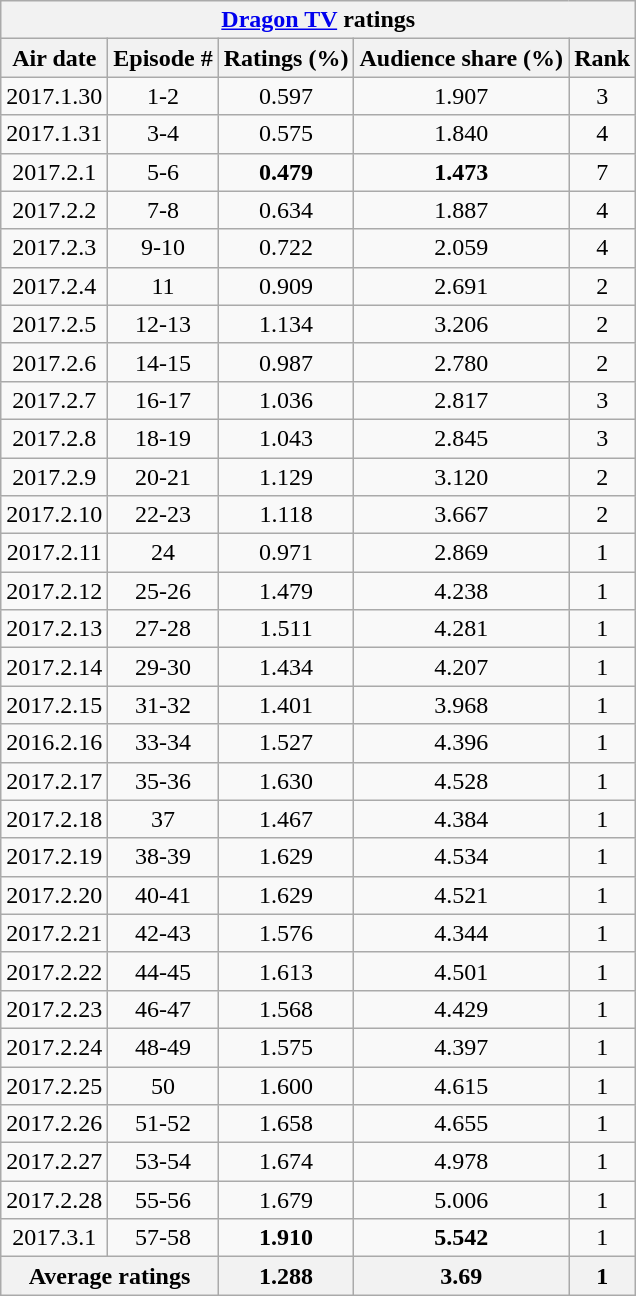<table class="wikitable sortable mw-collapsible jquery-tablesorter" style="text-align:center">
<tr>
<th colspan="5"><a href='#'>Dragon TV</a> ratings</th>
</tr>
<tr>
<th>Air date</th>
<th>Episode #</th>
<th>Ratings (%)</th>
<th>Audience share (%)</th>
<th>Rank</th>
</tr>
<tr>
<td>2017.1.30</td>
<td>1-2</td>
<td>0.597</td>
<td>1.907</td>
<td>3</td>
</tr>
<tr>
<td>2017.1.31</td>
<td>3-4</td>
<td>0.575</td>
<td>1.840</td>
<td>4</td>
</tr>
<tr>
<td>2017.2.1</td>
<td>5-6</td>
<td><strong><span>0.479</span></strong></td>
<td><strong><span>1.473</span></strong></td>
<td>7</td>
</tr>
<tr>
<td>2017.2.2</td>
<td>7-8</td>
<td>0.634</td>
<td>1.887</td>
<td>4</td>
</tr>
<tr>
<td>2017.2.3</td>
<td>9-10</td>
<td>0.722</td>
<td>2.059</td>
<td>4</td>
</tr>
<tr>
<td>2017.2.4</td>
<td>11</td>
<td>0.909</td>
<td>2.691</td>
<td>2</td>
</tr>
<tr>
<td>2017.2.5</td>
<td>12-13</td>
<td>1.134</td>
<td>3.206</td>
<td>2</td>
</tr>
<tr>
<td>2017.2.6</td>
<td>14-15</td>
<td>0.987</td>
<td>2.780</td>
<td>2</td>
</tr>
<tr>
<td>2017.2.7</td>
<td>16-17</td>
<td>1.036</td>
<td>2.817</td>
<td>3</td>
</tr>
<tr>
<td>2017.2.8</td>
<td>18-19</td>
<td>1.043</td>
<td>2.845</td>
<td>3</td>
</tr>
<tr>
<td>2017.2.9</td>
<td>20-21</td>
<td>1.129</td>
<td>3.120</td>
<td>2</td>
</tr>
<tr>
<td>2017.2.10</td>
<td>22-23</td>
<td>1.118</td>
<td>3.667</td>
<td>2</td>
</tr>
<tr>
<td>2017.2.11</td>
<td>24</td>
<td>0.971</td>
<td>2.869</td>
<td>1</td>
</tr>
<tr>
<td>2017.2.12</td>
<td>25-26</td>
<td>1.479</td>
<td>4.238</td>
<td>1</td>
</tr>
<tr>
<td>2017.2.13</td>
<td>27-28</td>
<td>1.511</td>
<td>4.281</td>
<td>1</td>
</tr>
<tr>
<td>2017.2.14</td>
<td>29-30</td>
<td>1.434</td>
<td>4.207</td>
<td>1</td>
</tr>
<tr>
<td>2017.2.15</td>
<td>31-32</td>
<td>1.401</td>
<td>3.968</td>
<td>1</td>
</tr>
<tr>
<td>2016.2.16</td>
<td>33-34</td>
<td>1.527</td>
<td>4.396</td>
<td>1</td>
</tr>
<tr>
<td>2017.2.17</td>
<td>35-36</td>
<td>1.630</td>
<td>4.528</td>
<td>1</td>
</tr>
<tr>
<td>2017.2.18</td>
<td>37</td>
<td>1.467</td>
<td>4.384</td>
<td>1</td>
</tr>
<tr>
<td>2017.2.19</td>
<td>38-39</td>
<td>1.629</td>
<td>4.534</td>
<td>1</td>
</tr>
<tr>
<td>2017.2.20</td>
<td>40-41</td>
<td>1.629</td>
<td>4.521</td>
<td>1</td>
</tr>
<tr>
<td>2017.2.21</td>
<td>42-43</td>
<td>1.576</td>
<td>4.344</td>
<td>1</td>
</tr>
<tr>
<td>2017.2.22</td>
<td>44-45</td>
<td>1.613</td>
<td>4.501</td>
<td>1</td>
</tr>
<tr>
<td>2017.2.23</td>
<td>46-47</td>
<td>1.568</td>
<td>4.429</td>
<td>1</td>
</tr>
<tr>
<td>2017.2.24</td>
<td>48-49</td>
<td>1.575</td>
<td>4.397</td>
<td>1</td>
</tr>
<tr>
<td>2017.2.25</td>
<td>50</td>
<td>1.600</td>
<td>4.615</td>
<td>1</td>
</tr>
<tr>
<td>2017.2.26</td>
<td>51-52</td>
<td>1.658</td>
<td>4.655</td>
<td>1</td>
</tr>
<tr>
<td>2017.2.27</td>
<td>53-54</td>
<td>1.674</td>
<td>4.978</td>
<td>1</td>
</tr>
<tr>
<td>2017.2.28</td>
<td>55-56</td>
<td>1.679</td>
<td>5.006</td>
<td>1</td>
</tr>
<tr>
<td>2017.3.1</td>
<td>57-58</td>
<td><strong><span>1.910</span></strong></td>
<td><span><span><strong>5.542</strong></span></span></td>
<td>1</td>
</tr>
<tr>
<th colspan="2" rowspan="1">Average ratings</th>
<th colspan="1" rowspan="1">1.288</th>
<th colspan="1" rowspan="1">3.69</th>
<th colspan="1" rowspan="1">1</th>
</tr>
</table>
